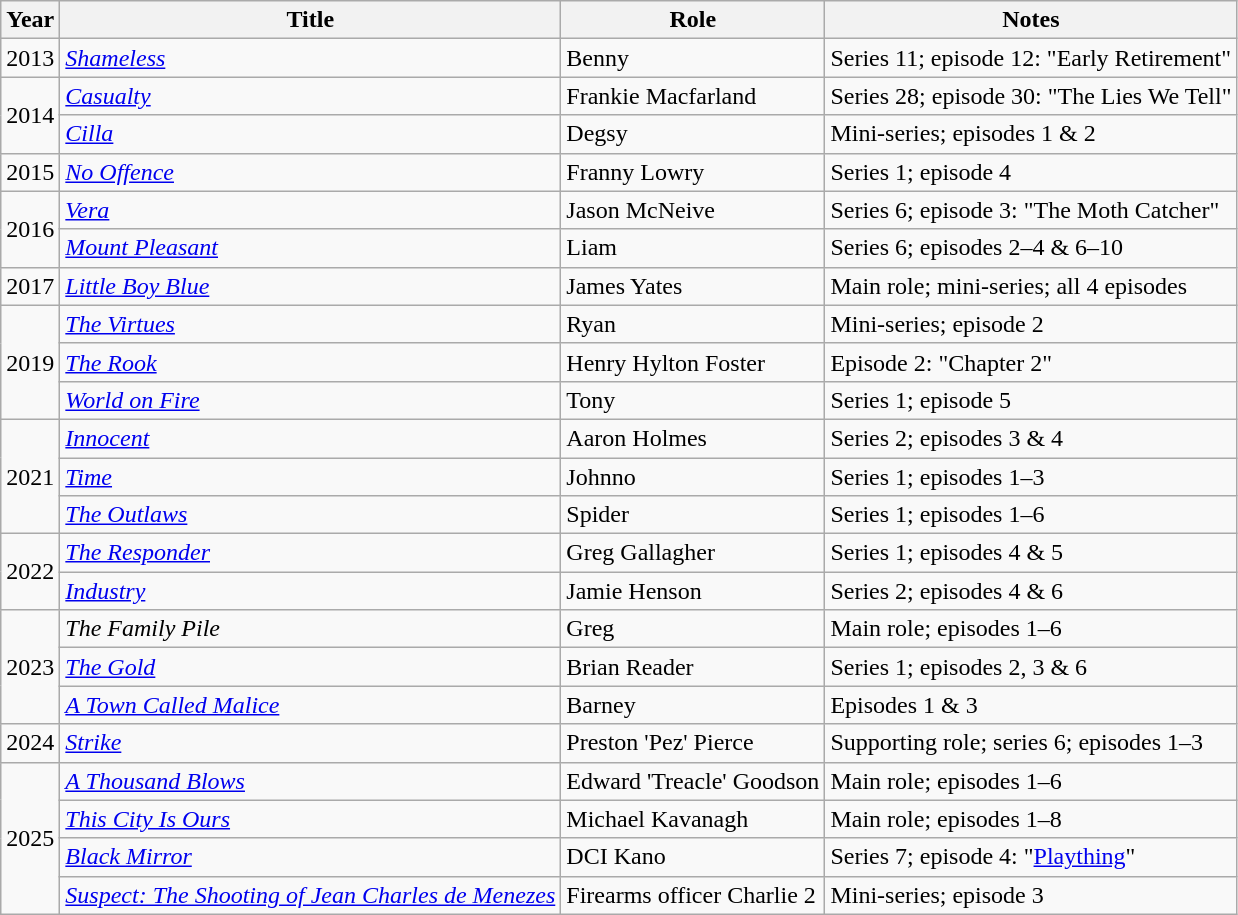<table class="wikitable">
<tr>
<th>Year</th>
<th>Title</th>
<th>Role</th>
<th>Notes</th>
</tr>
<tr>
<td>2013</td>
<td><em><a href='#'>Shameless</a></em></td>
<td>Benny</td>
<td>Series 11; episode 12: "Early Retirement"</td>
</tr>
<tr>
<td rowspan="2">2014</td>
<td><em><a href='#'>Casualty</a></em></td>
<td>Frankie Macfarland</td>
<td>Series 28; episode 30: "The Lies We Tell"</td>
</tr>
<tr>
<td><em><a href='#'>Cilla</a></em></td>
<td>Degsy</td>
<td>Mini-series; episodes 1 & 2</td>
</tr>
<tr>
<td>2015</td>
<td><em><a href='#'>No Offence</a></em></td>
<td>Franny Lowry</td>
<td>Series 1; episode 4</td>
</tr>
<tr>
<td rowspan="2">2016</td>
<td><em><a href='#'>Vera</a></em></td>
<td>Jason McNeive</td>
<td>Series 6; episode 3: "The Moth Catcher"</td>
</tr>
<tr>
<td><em><a href='#'>Mount Pleasant</a></em></td>
<td>Liam</td>
<td>Series 6; episodes 2–4 & 6–10</td>
</tr>
<tr>
<td>2017</td>
<td><em><a href='#'>Little Boy Blue</a></em></td>
<td>James Yates</td>
<td>Main role; mini-series; all 4 episodes</td>
</tr>
<tr>
<td rowspan="3">2019</td>
<td><em><a href='#'>The Virtues</a></em></td>
<td>Ryan</td>
<td>Mini-series; episode 2</td>
</tr>
<tr>
<td><em><a href='#'>The Rook</a></em></td>
<td>Henry Hylton Foster</td>
<td>Episode 2: "Chapter 2"</td>
</tr>
<tr>
<td><em><a href='#'>World on Fire</a></em></td>
<td>Tony</td>
<td>Series 1; episode 5</td>
</tr>
<tr>
<td rowspan="3">2021</td>
<td><em> <a href='#'>Innocent</a></em></td>
<td>Aaron Holmes</td>
<td>Series 2; episodes 3 & 4</td>
</tr>
<tr>
<td><em><a href='#'>Time</a></em></td>
<td>Johnno</td>
<td>Series 1; episodes 1–3</td>
</tr>
<tr>
<td><em><a href='#'>The Outlaws</a></em></td>
<td>Spider</td>
<td>Series 1; episodes 1–6</td>
</tr>
<tr>
<td rowspan="2">2022</td>
<td><em><a href='#'>The Responder</a></em></td>
<td>Greg Gallagher</td>
<td>Series 1; episodes 4 & 5</td>
</tr>
<tr>
<td><em><a href='#'>Industry</a></em></td>
<td>Jamie Henson</td>
<td>Series 2; episodes 4 & 6</td>
</tr>
<tr>
<td rowspan="3">2023</td>
<td><em>The Family Pile</em></td>
<td>Greg</td>
<td>Main role; episodes 1–6</td>
</tr>
<tr>
<td><em><a href='#'>The Gold</a></em></td>
<td>Brian Reader</td>
<td>Series 1; episodes 2, 3 & 6</td>
</tr>
<tr>
<td><em><a href='#'>A Town Called Malice</a></em></td>
<td>Barney</td>
<td>Episodes 1 & 3</td>
</tr>
<tr>
<td>2024</td>
<td><em><a href='#'>Strike</a></em></td>
<td>Preston 'Pez' Pierce</td>
<td>Supporting role; series 6; episodes 1–3</td>
</tr>
<tr>
<td rowspan="4">2025</td>
<td><em><a href='#'>A Thousand Blows</a></em></td>
<td>Edward 'Treacle' Goodson</td>
<td>Main role; episodes 1–6</td>
</tr>
<tr>
<td><em><a href='#'>This City Is Ours</a></em></td>
<td>Michael Kavanagh</td>
<td>Main role; episodes 1–8</td>
</tr>
<tr>
<td><em><a href='#'>Black Mirror</a></em></td>
<td>DCI Kano</td>
<td>Series 7; episode 4: "<a href='#'>Plaything</a>"</td>
</tr>
<tr>
<td><em><a href='#'>Suspect: The Shooting of Jean Charles de Menezes</a></em></td>
<td>Firearms officer Charlie 2</td>
<td>Mini-series; episode 3</td>
</tr>
</table>
